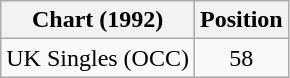<table class="wikitable">
<tr>
<th>Chart (1992)</th>
<th>Position</th>
</tr>
<tr>
<td>UK Singles (OCC)</td>
<td align="center">58</td>
</tr>
</table>
